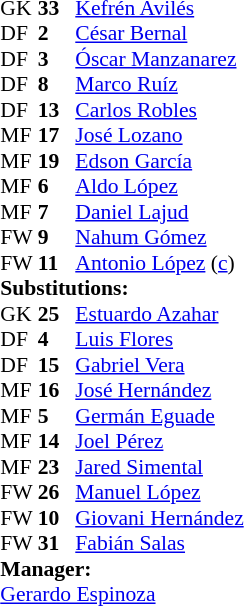<table style="font-size:90%" cellspacing=0 cellpadding=0 align=center>
<tr>
<th width=25></th>
<th width=25></th>
</tr>
<tr>
<td>GK</td>
<td><strong>33</strong></td>
<td> <a href='#'>Kefrén Avilés</a></td>
</tr>
<tr>
<td>DF</td>
<td><strong>2</strong></td>
<td> <a href='#'>César Bernal</a></td>
<td></td>
<td></td>
</tr>
<tr>
<td>DF</td>
<td><strong>3</strong></td>
<td> <a href='#'>Óscar Manzanarez</a></td>
<td></td>
<td></td>
</tr>
<tr>
<td>DF</td>
<td><strong>8</strong></td>
<td> <a href='#'>Marco Ruíz</a></td>
<td></td>
</tr>
<tr>
<td>DF</td>
<td><strong>13</strong></td>
<td> <a href='#'>Carlos Robles</a></td>
</tr>
<tr>
<td>MF</td>
<td><strong>17</strong></td>
<td> <a href='#'>José Lozano</a></td>
<td></td>
<td></td>
</tr>
<tr>
<td>MF</td>
<td><strong>19</strong></td>
<td> <a href='#'>Edson García</a></td>
<td></td>
</tr>
<tr>
<td>MF</td>
<td><strong>6</strong></td>
<td> <a href='#'>Aldo López</a></td>
<td></td>
<td></td>
</tr>
<tr>
<td>MF</td>
<td><strong>7</strong></td>
<td> <a href='#'>Daniel Lajud</a></td>
</tr>
<tr>
<td>FW</td>
<td><strong>9</strong></td>
<td> <a href='#'>Nahum Gómez</a></td>
<td></td>
<td></td>
</tr>
<tr>
<td>FW</td>
<td><strong>11</strong></td>
<td> <a href='#'>Antonio López</a> (<a href='#'>c</a>)</td>
<td></td>
<td></td>
</tr>
<tr>
<td colspan=3><strong>Substitutions:</strong></td>
</tr>
<tr>
<td>GK</td>
<td><strong>25</strong></td>
<td> <a href='#'>Estuardo Azahar</a></td>
</tr>
<tr>
<td>DF</td>
<td><strong>4</strong></td>
<td> <a href='#'>Luis Flores</a></td>
<td></td>
<td></td>
</tr>
<tr>
<td>DF</td>
<td><strong>15</strong></td>
<td> <a href='#'>Gabriel Vera</a></td>
</tr>
<tr>
<td>MF</td>
<td><strong>16</strong></td>
<td> <a href='#'>José Hernández</a></td>
<td></td>
<td></td>
</tr>
<tr>
<td>MF</td>
<td><strong>5</strong></td>
<td> <a href='#'>Germán Eguade</a></td>
<td></td>
<td></td>
</tr>
<tr>
<td>MF</td>
<td><strong>14</strong></td>
<td> <a href='#'>Joel Pérez</a></td>
<td></td>
<td></td>
</tr>
<tr>
<td>MF</td>
<td><strong>23</strong></td>
<td> <a href='#'>Jared Simental</a></td>
</tr>
<tr>
<td>FW</td>
<td><strong>26</strong></td>
<td> <a href='#'>Manuel López</a></td>
</tr>
<tr>
<td>FW</td>
<td><strong>10</strong></td>
<td> <a href='#'>Giovani Hernández</a></td>
<td></td>
<td></td>
</tr>
<tr>
<td>FW</td>
<td><strong>31</strong></td>
<td> <a href='#'>Fabián Salas</a></td>
<td></td>
<td></td>
</tr>
<tr>
<td colspan=3><strong>Manager:</strong></td>
</tr>
<tr>
<td colspan=4> <a href='#'>Gerardo Espinoza</a></td>
<td></td>
</tr>
</table>
